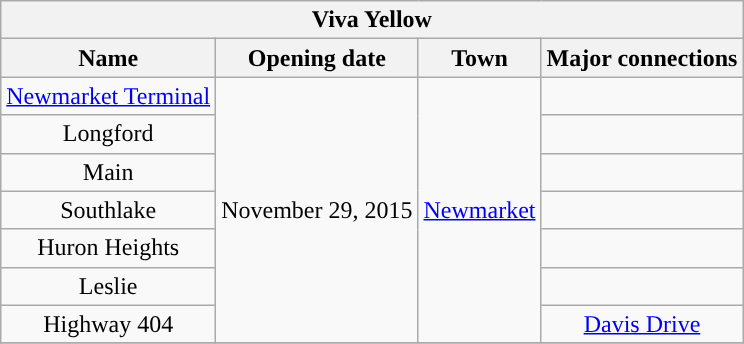<table class="wikitable" style="text-align:center">
<tr>
<th colspan="5" style="background:#"><strong>Viva Yellow</strong></th>
</tr>
<tr>
<th>Name</th>
<th>Opening date</th>
<th>Town</th>
<th>Major connections</th>
</tr>
<tr>
<td><a href='#'>Newmarket Terminal</a></td>
<td rowspan="7">November 29, 2015</td>
<td rowspan="7"><a href='#'>Newmarket</a></td>
<td> </td>
</tr>
<tr>
<td>Longford</td>
<td></td>
</tr>
<tr>
<td>Main</td>
<td> </td>
</tr>
<tr>
<td>Southlake</td>
<td></td>
</tr>
<tr>
<td>Huron Heights</td>
<td></td>
</tr>
<tr>
<td>Leslie</td>
<td></td>
</tr>
<tr>
<td>Highway 404</td>
<td> <a href='#'>Davis Drive</a></td>
</tr>
<tr>
</tr>
</table>
